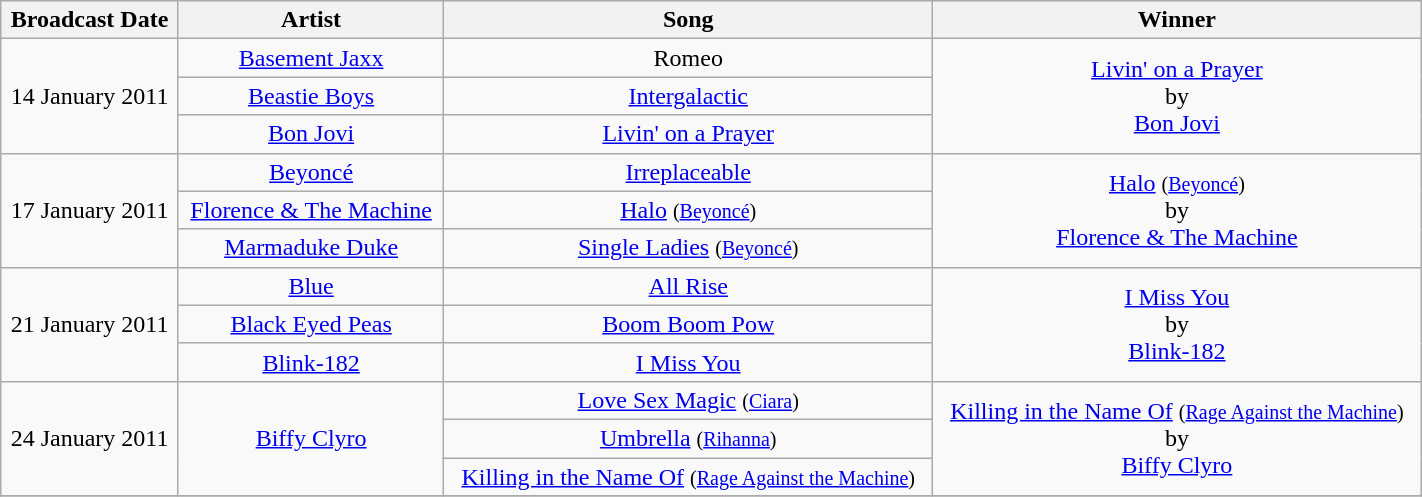<table class="wikitable" style="text-align:center" width=75%>
<tr>
<th>Broadcast Date</th>
<th>Artist</th>
<th>Song</th>
<th>Winner</th>
</tr>
<tr>
<td Rowspan='3'>14 January 2011</td>
<td><a href='#'>Basement Jaxx</a></td>
<td>Romeo</td>
<td Rowspan='3'><a href='#'>Livin' on a Prayer</a><br>by<br><a href='#'>Bon Jovi</a></td>
</tr>
<tr>
<td><a href='#'>Beastie Boys</a></td>
<td><a href='#'>Intergalactic</a></td>
</tr>
<tr>
<td><a href='#'>Bon Jovi</a></td>
<td><a href='#'>Livin' on a Prayer</a></td>
</tr>
<tr>
<td Rowspan='3'>17 January 2011</td>
<td><a href='#'>Beyoncé</a></td>
<td><a href='#'>Irreplaceable</a></td>
<td Rowspan='3'><a href='#'>Halo</a> <small>(<a href='#'>Beyoncé</a>)</small><br>by<br><a href='#'>Florence & The Machine</a></td>
</tr>
<tr>
<td><a href='#'>Florence & The Machine</a></td>
<td><a href='#'>Halo</a> <small>(<a href='#'>Beyoncé</a>)</small></td>
</tr>
<tr>
<td><a href='#'>Marmaduke Duke</a></td>
<td><a href='#'>Single Ladies</a> <small>(<a href='#'>Beyoncé</a>)</small></td>
</tr>
<tr>
<td Rowspan='3'>21 January 2011</td>
<td><a href='#'>Blue</a></td>
<td><a href='#'>All Rise</a></td>
<td Rowspan='3'><a href='#'>I Miss You</a><br>by<br><a href='#'>Blink-182</a></td>
</tr>
<tr>
<td><a href='#'>Black Eyed Peas</a></td>
<td><a href='#'>Boom Boom Pow</a></td>
</tr>
<tr>
<td><a href='#'>Blink-182</a></td>
<td><a href='#'>I Miss You</a></td>
</tr>
<tr>
<td Rowspan='3'>24 January 2011</td>
<td Rowspan='3'><a href='#'>Biffy Clyro</a></td>
<td><a href='#'>Love Sex Magic</a> <small>(<a href='#'>Ciara</a>)</small></td>
<td Rowspan='3'><a href='#'>Killing in the Name Of</a> <small>(<a href='#'>Rage Against the Machine</a>)</small><br>by<br><a href='#'>Biffy Clyro</a></td>
</tr>
<tr>
<td><a href='#'>Umbrella</a> <small>(<a href='#'>Rihanna</a>)</small></td>
</tr>
<tr>
<td><a href='#'>Killing in the Name Of</a> <small>(<a href='#'>Rage Against the Machine</a>)</small></td>
</tr>
<tr>
</tr>
</table>
